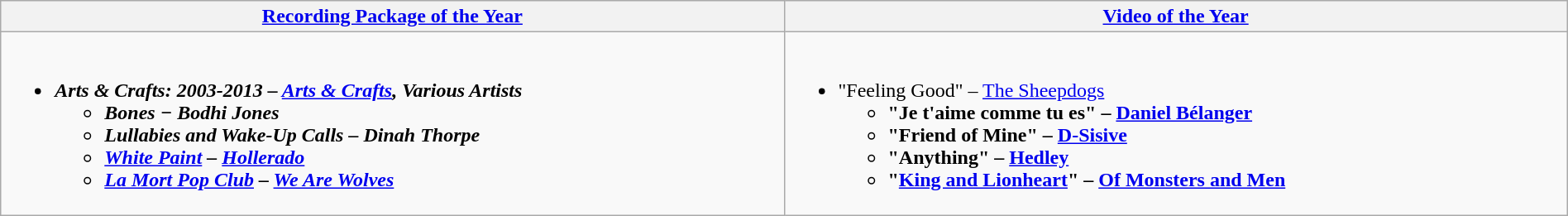<table class=wikitable style="width:100%">
<tr>
<th style="width:50%"><a href='#'>Recording Package of the Year</a></th>
<th style="width:50%"><a href='#'>Video of the Year</a></th>
</tr>
<tr>
<td valign="top"><br><ul><li> <strong><em>Arts & Crafts: 2003-2013<em> – <a href='#'>Arts & Crafts</a>, Various Artists<strong><ul><li></em>Bones<em> − Bodhi Jones</li></ul><ul><li></em>Lullabies and Wake-Up Calls<em> – Dinah Thorpe</li></ul><ul><li></em><a href='#'>White Paint</a><em> – <a href='#'>Hollerado</a></li></ul><ul><li></em><a href='#'>La Mort Pop Club</a><em> – <a href='#'>We Are Wolves</a></li></ul></li></ul></td>
<td valign="top"><br><ul><li> </strong>"Feeling Good" – <a href='#'>The Sheepdogs</a><strong><ul><li>"Je t'aime comme tu es" – <a href='#'>Daniel Bélanger</a></li></ul><ul><li>"Friend of Mine" – <a href='#'>D-Sisive</a></li></ul><ul><li>"Anything" – <a href='#'>Hedley</a></li></ul><ul><li>"<a href='#'>King and Lionheart</a>" – <a href='#'>Of Monsters and Men</a></li></ul></li></ul></td>
</tr>
</table>
